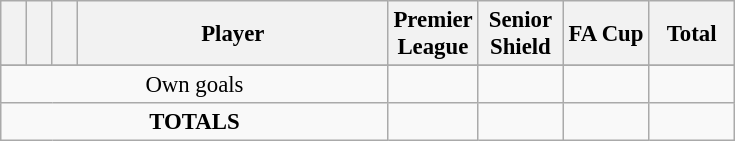<table class="wikitable sortable" style="font-size: 95%; text-align: center;">
<tr>
<th width=10></th>
<th width=10></th>
<th width=10></th>
<th width=200>Player</th>
<th width=50>Premier League</th>
<th width=50>Senior Shield</th>
<th width=50>FA Cup</th>
<th width=50>Total</th>
</tr>
<tr>
</tr>
<tr class="sortbottom">
<td colspan="4">Own goals</td>
<td></td>
<td></td>
<td></td>
<td></td>
</tr>
<tr class="sortbottom">
<td colspan=4><strong>TOTALS</strong></td>
<td></td>
<td></td>
<td></td>
<td></td>
</tr>
</table>
